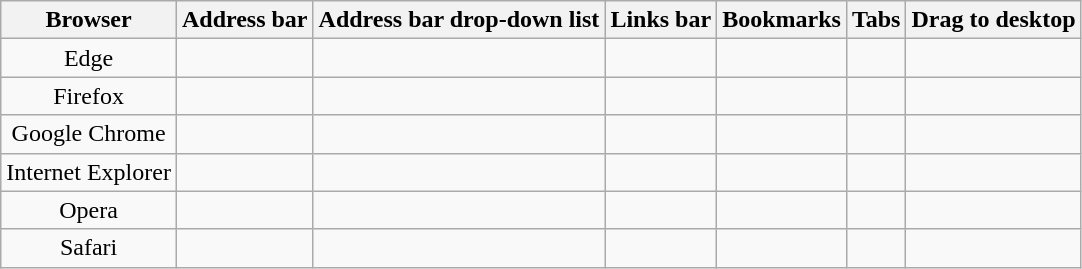<table class="wikitable" style="text-align: center; float: left">
<tr>
<th>Browser</th>
<th>Address bar</th>
<th>Address bar drop-down list</th>
<th>Links bar</th>
<th>Bookmarks</th>
<th>Tabs</th>
<th>Drag to desktop</th>
</tr>
<tr>
<td>Edge</td>
<td></td>
<td></td>
<td></td>
<td></td>
<td></td>
<td></td>
</tr>
<tr>
<td>Firefox</td>
<td></td>
<td></td>
<td></td>
<td></td>
<td></td>
<td></td>
</tr>
<tr>
<td>Google Chrome</td>
<td></td>
<td></td>
<td></td>
<td></td>
<td></td>
<td></td>
</tr>
<tr>
<td>Internet Explorer</td>
<td></td>
<td></td>
<td></td>
<td></td>
<td></td>
<td></td>
</tr>
<tr>
<td>Opera</td>
<td></td>
<td></td>
<td></td>
<td></td>
<td></td>
<td></td>
</tr>
<tr>
<td>Safari</td>
<td></td>
<td></td>
<td></td>
<td></td>
<td></td>
<td></td>
</tr>
</table>
